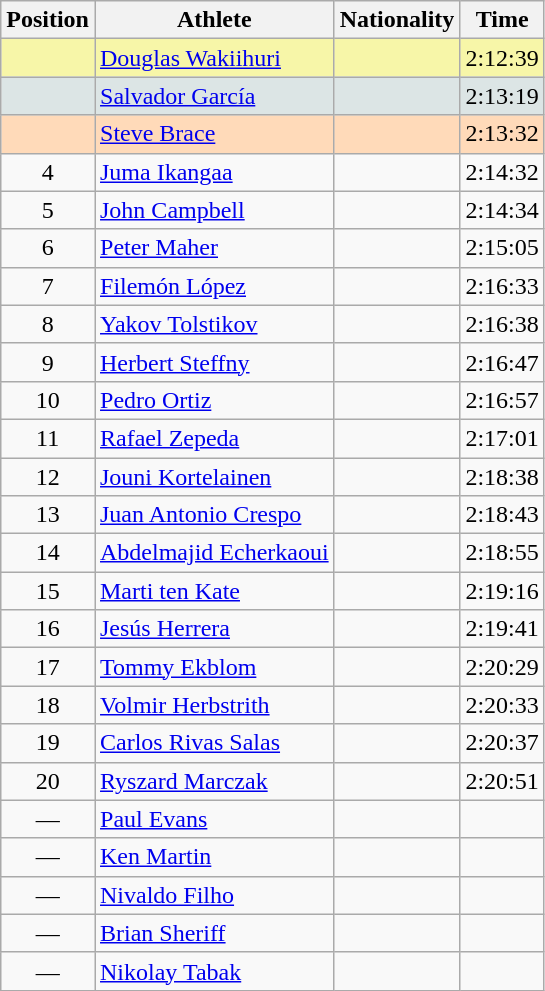<table class="wikitable sortable">
<tr>
<th>Position</th>
<th>Athlete</th>
<th>Nationality</th>
<th>Time</th>
</tr>
<tr bgcolor=#F7F6A8>
<td align=center></td>
<td><a href='#'>Douglas Wakiihuri</a></td>
<td></td>
<td>2:12:39</td>
</tr>
<tr bgcolor=#DCE5E5>
<td align=center></td>
<td><a href='#'>Salvador García</a></td>
<td></td>
<td>2:13:19</td>
</tr>
<tr bgcolor=#FFDAB9>
<td align=center></td>
<td><a href='#'>Steve Brace</a></td>
<td></td>
<td>2:13:32</td>
</tr>
<tr>
<td align=center>4</td>
<td><a href='#'>Juma Ikangaa</a></td>
<td></td>
<td>2:14:32</td>
</tr>
<tr>
<td align=center>5</td>
<td><a href='#'>John Campbell</a></td>
<td></td>
<td>2:14:34</td>
</tr>
<tr>
<td align=center>6</td>
<td><a href='#'>Peter Maher</a></td>
<td></td>
<td>2:15:05</td>
</tr>
<tr>
<td align=center>7</td>
<td><a href='#'>Filemón López</a></td>
<td></td>
<td>2:16:33</td>
</tr>
<tr>
<td align=center>8</td>
<td><a href='#'>Yakov Tolstikov</a></td>
<td></td>
<td>2:16:38</td>
</tr>
<tr>
<td align=center>9</td>
<td><a href='#'>Herbert Steffny</a></td>
<td></td>
<td>2:16:47</td>
</tr>
<tr>
<td align=center>10</td>
<td><a href='#'>Pedro Ortiz</a></td>
<td></td>
<td>2:16:57</td>
</tr>
<tr>
<td align=center>11</td>
<td><a href='#'>Rafael Zepeda</a></td>
<td></td>
<td>2:17:01</td>
</tr>
<tr>
<td align=center>12</td>
<td><a href='#'>Jouni Kortelainen</a></td>
<td></td>
<td>2:18:38</td>
</tr>
<tr>
<td align=center>13</td>
<td><a href='#'>Juan Antonio Crespo</a></td>
<td></td>
<td>2:18:43</td>
</tr>
<tr>
<td align=center>14</td>
<td><a href='#'>Abdelmajid Echerkaoui</a></td>
<td></td>
<td>2:18:55</td>
</tr>
<tr>
<td align=center>15</td>
<td><a href='#'>Marti ten Kate</a></td>
<td></td>
<td>2:19:16</td>
</tr>
<tr>
<td align=center>16</td>
<td><a href='#'>Jesús Herrera</a></td>
<td></td>
<td>2:19:41</td>
</tr>
<tr>
<td align=center>17</td>
<td><a href='#'>Tommy Ekblom</a></td>
<td></td>
<td>2:20:29</td>
</tr>
<tr>
<td align=center>18</td>
<td><a href='#'>Volmir Herbstrith</a></td>
<td></td>
<td>2:20:33</td>
</tr>
<tr>
<td align=center>19</td>
<td><a href='#'>Carlos Rivas Salas</a></td>
<td></td>
<td>2:20:37</td>
</tr>
<tr>
<td align=center>20</td>
<td><a href='#'>Ryszard Marczak</a></td>
<td></td>
<td>2:20:51</td>
</tr>
<tr>
<td align=center>—</td>
<td><a href='#'>Paul Evans</a></td>
<td></td>
<td></td>
</tr>
<tr>
<td align=center>—</td>
<td><a href='#'>Ken Martin</a></td>
<td></td>
<td></td>
</tr>
<tr>
<td align=center>—</td>
<td><a href='#'>Nivaldo Filho</a></td>
<td></td>
<td></td>
</tr>
<tr>
<td align=center>—</td>
<td><a href='#'>Brian Sheriff</a></td>
<td></td>
<td></td>
</tr>
<tr>
<td align=center>—</td>
<td><a href='#'>Nikolay Tabak</a></td>
<td></td>
<td></td>
</tr>
</table>
